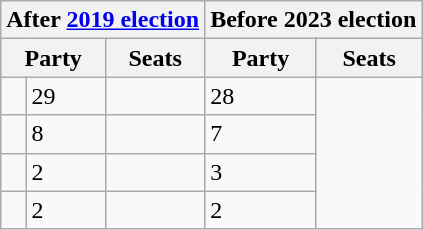<table class="wikitable">
<tr>
<th colspan="3">After <a href='#'>2019 election</a></th>
<th colspan="3">Before 2023 election</th>
</tr>
<tr>
<th colspan="2">Party</th>
<th>Seats</th>
<th colspan="2">Party</th>
<th>Seats</th>
</tr>
<tr>
<td></td>
<td>29</td>
<td></td>
<td>28</td>
</tr>
<tr>
<td></td>
<td>8</td>
<td></td>
<td>7</td>
</tr>
<tr>
<td></td>
<td>2</td>
<td></td>
<td>3</td>
</tr>
<tr>
<td></td>
<td>2</td>
<td></td>
<td>2</td>
</tr>
</table>
